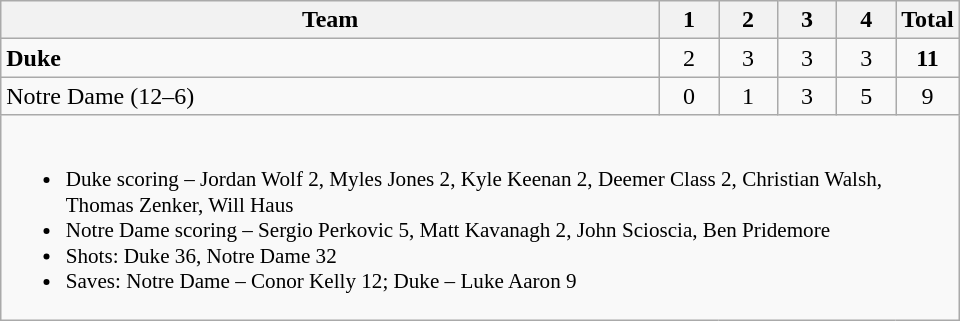<table class="wikitable" style="text-align:center; max-width:40em">
<tr>
<th>Team</th>
<th style="width:2em">1</th>
<th style="width:2em">2</th>
<th style="width:2em">3</th>
<th style="width:2em">4</th>
<th style="width:2em">Total</th>
</tr>
<tr>
<td style="text-align:left"><strong>Duke</strong></td>
<td>2</td>
<td>3</td>
<td>3</td>
<td>3</td>
<td><strong>11</strong></td>
</tr>
<tr>
<td style="text-align:left">Notre Dame (12–6)</td>
<td>0</td>
<td>1</td>
<td>3</td>
<td>5</td>
<td>9</td>
</tr>
<tr>
<td colspan=6 style="text-align:left; font-size:88%;"><br><ul><li>Duke scoring – Jordan Wolf 2, Myles Jones 2, Kyle Keenan 2, Deemer Class 2, Christian Walsh, Thomas Zenker, Will Haus</li><li>Notre Dame scoring – Sergio Perkovic 5, Matt Kavanagh 2, John Scioscia, Ben Pridemore</li><li>Shots: Duke 36, Notre Dame 32</li><li>Saves: Notre Dame – Conor Kelly 12; Duke – Luke Aaron 9</li></ul></td>
</tr>
</table>
